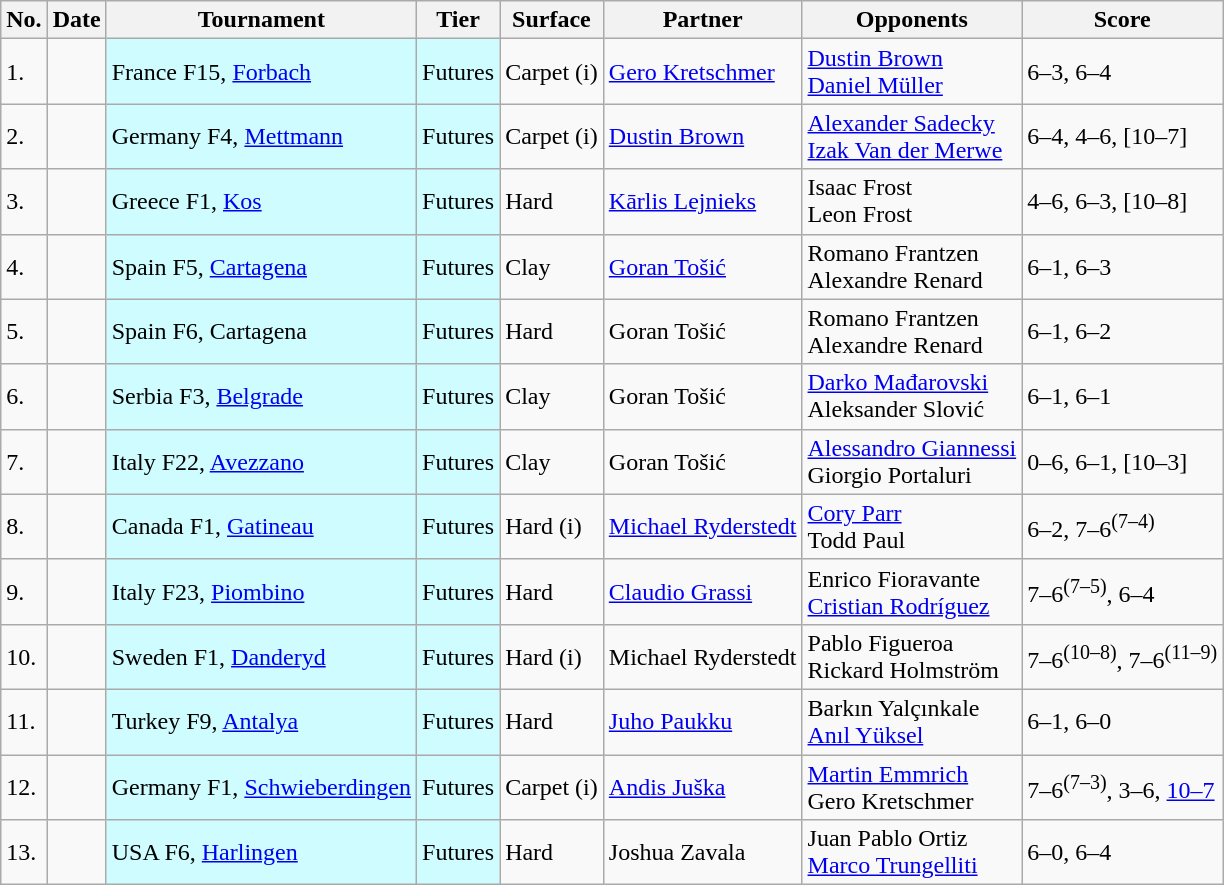<table class="sortable wikitable">
<tr>
<th class="unsortable">No.</th>
<th>Date</th>
<th>Tournament</th>
<th>Tier</th>
<th>Surface</th>
<th>Partner</th>
<th>Opponents</th>
<th class="unsortable">Score</th>
</tr>
<tr>
<td>1.</td>
<td></td>
<td style="background:#cffcff;">France F15, <a href='#'>Forbach</a></td>
<td style="background:#cffcff;">Futures</td>
<td>Carpet (i)</td>
<td> <a href='#'>Gero Kretschmer</a></td>
<td> <a href='#'>Dustin Brown</a><br> <a href='#'>Daniel Müller</a></td>
<td>6–3, 6–4</td>
</tr>
<tr>
<td>2.</td>
<td></td>
<td style="background:#cffcff;">Germany F4, <a href='#'>Mettmann</a></td>
<td style="background:#cffcff;">Futures</td>
<td>Carpet (i)</td>
<td> <a href='#'>Dustin Brown</a></td>
<td> <a href='#'>Alexander Sadecky</a><br> <a href='#'>Izak Van der Merwe</a></td>
<td>6–4, 4–6, [10–7]</td>
</tr>
<tr>
<td>3.</td>
<td></td>
<td style="background:#cffcff;">Greece F1, <a href='#'>Kos</a></td>
<td style="background:#cffcff;">Futures</td>
<td>Hard</td>
<td> <a href='#'>Kārlis Lejnieks</a></td>
<td> Isaac Frost<br> Leon Frost</td>
<td>4–6, 6–3, [10–8]</td>
</tr>
<tr>
<td>4.</td>
<td></td>
<td style="background:#cffcff;">Spain F5, <a href='#'>Cartagena</a></td>
<td style="background:#cffcff;">Futures</td>
<td>Clay</td>
<td> <a href='#'>Goran Tošić</a></td>
<td> Romano Frantzen<br> Alexandre Renard</td>
<td>6–1, 6–3</td>
</tr>
<tr>
<td>5.</td>
<td></td>
<td style="background:#cffcff;">Spain F6, Cartagena</td>
<td style="background:#cffcff;">Futures</td>
<td>Hard</td>
<td> Goran Tošić</td>
<td> Romano Frantzen<br> Alexandre Renard</td>
<td>6–1, 6–2</td>
</tr>
<tr>
<td>6.</td>
<td></td>
<td style="background:#cffcff;">Serbia F3, <a href='#'>Belgrade</a></td>
<td style="background:#cffcff;">Futures</td>
<td>Clay</td>
<td> Goran Tošić</td>
<td> <a href='#'>Darko Mađarovski</a><br> Aleksander Slović</td>
<td>6–1, 6–1</td>
</tr>
<tr>
<td>7.</td>
<td></td>
<td style="background:#cffcff;">Italy F22, <a href='#'>Avezzano</a></td>
<td style="background:#cffcff;">Futures</td>
<td>Clay</td>
<td> Goran Tošić</td>
<td> <a href='#'>Alessandro Giannessi</a><br> Giorgio Portaluri</td>
<td>0–6, 6–1, [10–3]</td>
</tr>
<tr>
<td>8.</td>
<td></td>
<td style="background:#cffcff;">Canada F1, <a href='#'>Gatineau</a></td>
<td style="background:#cffcff;">Futures</td>
<td>Hard (i)</td>
<td> <a href='#'>Michael Ryderstedt</a></td>
<td> <a href='#'>Cory Parr</a><br> Todd Paul</td>
<td>6–2, 7–6<sup>(7–4)</sup></td>
</tr>
<tr>
<td>9.</td>
<td></td>
<td style="background:#cffcff;">Italy F23, <a href='#'>Piombino</a></td>
<td style="background:#cffcff;">Futures</td>
<td>Hard</td>
<td> <a href='#'>Claudio Grassi</a></td>
<td> Enrico Fioravante<br> <a href='#'>Cristian Rodríguez</a></td>
<td>7–6<sup>(7–5)</sup>, 6–4</td>
</tr>
<tr>
<td>10.</td>
<td></td>
<td style="background:#cffcff;">Sweden F1, <a href='#'>Danderyd</a></td>
<td style="background:#cffcff;">Futures</td>
<td>Hard (i)</td>
<td> Michael Ryderstedt</td>
<td> Pablo Figueroa<br> Rickard Holmström</td>
<td>7–6<sup>(10–8)</sup>, 7–6<sup>(11–9)</sup></td>
</tr>
<tr>
<td>11.</td>
<td></td>
<td style="background:#cffcff;">Turkey F9, <a href='#'>Antalya</a></td>
<td style="background:#cffcff;">Futures</td>
<td>Hard</td>
<td> <a href='#'>Juho Paukku</a></td>
<td> Barkın Yalçınkale<br> <a href='#'>Anıl Yüksel</a></td>
<td>6–1, 6–0</td>
</tr>
<tr>
<td>12.</td>
<td></td>
<td style="background:#cffcff;">Germany F1, <a href='#'>Schwieberdingen</a></td>
<td style="background:#cffcff;">Futures</td>
<td>Carpet (i)</td>
<td> <a href='#'>Andis Juška</a></td>
<td> <a href='#'>Martin Emmrich</a><br> Gero Kretschmer</td>
<td>7–6<sup>(7–3)</sup>, 3–6, <a href='#'>10–7</a></td>
</tr>
<tr>
<td>13.</td>
<td></td>
<td style="background:#cffcff;">USA F6, <a href='#'>Harlingen</a></td>
<td style="background:#cffcff;">Futures</td>
<td>Hard</td>
<td> Joshua Zavala</td>
<td> Juan Pablo Ortiz <br> <a href='#'>Marco Trungelliti</a></td>
<td>6–0, 6–4</td>
</tr>
</table>
